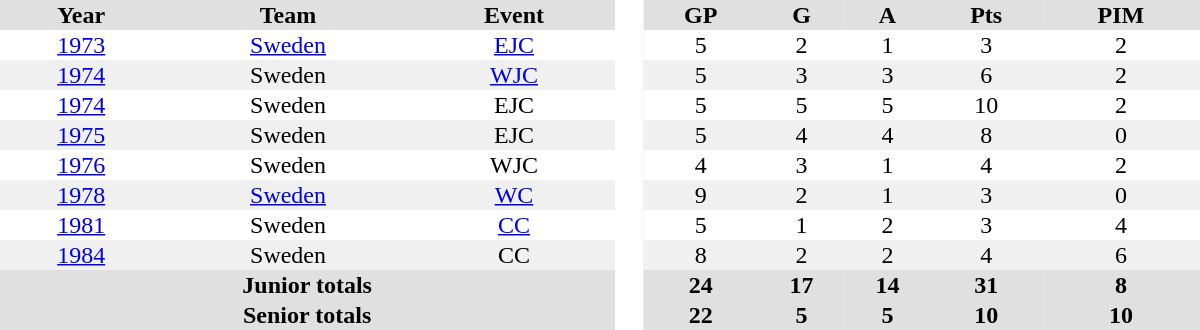<table border="0" cellpadding="1" cellspacing="0" style="text-align:center; width:50em">
<tr ALIGN="center" bgcolor="#e0e0e0">
<th>Year</th>
<th>Team</th>
<th>Event</th>
<th rowspan="99" bgcolor="#ffffff"> </th>
<th>GP</th>
<th>G</th>
<th>A</th>
<th>Pts</th>
<th>PIM</th>
</tr>
<tr>
<td><a href='#'>1973</a></td>
<td><a href='#'>Sweden</a></td>
<td><a href='#'>EJC</a></td>
<td>5</td>
<td>2</td>
<td>1</td>
<td>3</td>
<td>2</td>
</tr>
<tr bgcolor="#f0f0f0">
<td><a href='#'>1974</a></td>
<td>Sweden</td>
<td><a href='#'>WJC</a></td>
<td>5</td>
<td>3</td>
<td>3</td>
<td>6</td>
<td>2</td>
</tr>
<tr>
<td><a href='#'>1974</a></td>
<td>Sweden</td>
<td>EJC</td>
<td>5</td>
<td>5</td>
<td>5</td>
<td>10</td>
<td>2</td>
</tr>
<tr bgcolor="#f0f0f0">
<td><a href='#'>1975</a></td>
<td>Sweden</td>
<td>EJC</td>
<td>5</td>
<td>4</td>
<td>4</td>
<td>8</td>
<td>0</td>
</tr>
<tr>
<td><a href='#'>1976</a></td>
<td>Sweden</td>
<td>WJC</td>
<td>4</td>
<td>3</td>
<td>1</td>
<td>4</td>
<td>2</td>
</tr>
<tr bgcolor="#f0f0f0">
<td><a href='#'>1978</a></td>
<td><a href='#'>Sweden</a></td>
<td><a href='#'>WC</a></td>
<td>9</td>
<td>2</td>
<td>1</td>
<td>3</td>
<td>0</td>
</tr>
<tr>
<td><a href='#'>1981</a></td>
<td>Sweden</td>
<td><a href='#'>CC</a></td>
<td>5</td>
<td>1</td>
<td>2</td>
<td>3</td>
<td>4</td>
</tr>
<tr bgcolor="#f0f0f0">
<td><a href='#'>1984</a></td>
<td>Sweden</td>
<td>CC</td>
<td>8</td>
<td>2</td>
<td>2</td>
<td>4</td>
<td>6</td>
</tr>
<tr bgcolor="#e0e0e0">
<th colspan=3>Junior totals</th>
<th>24</th>
<th>17</th>
<th>14</th>
<th>31</th>
<th>8</th>
</tr>
<tr bgcolor="#e0e0e0">
<th colspan=3>Senior totals</th>
<th>22</th>
<th>5</th>
<th>5</th>
<th>10</th>
<th>10</th>
</tr>
</table>
